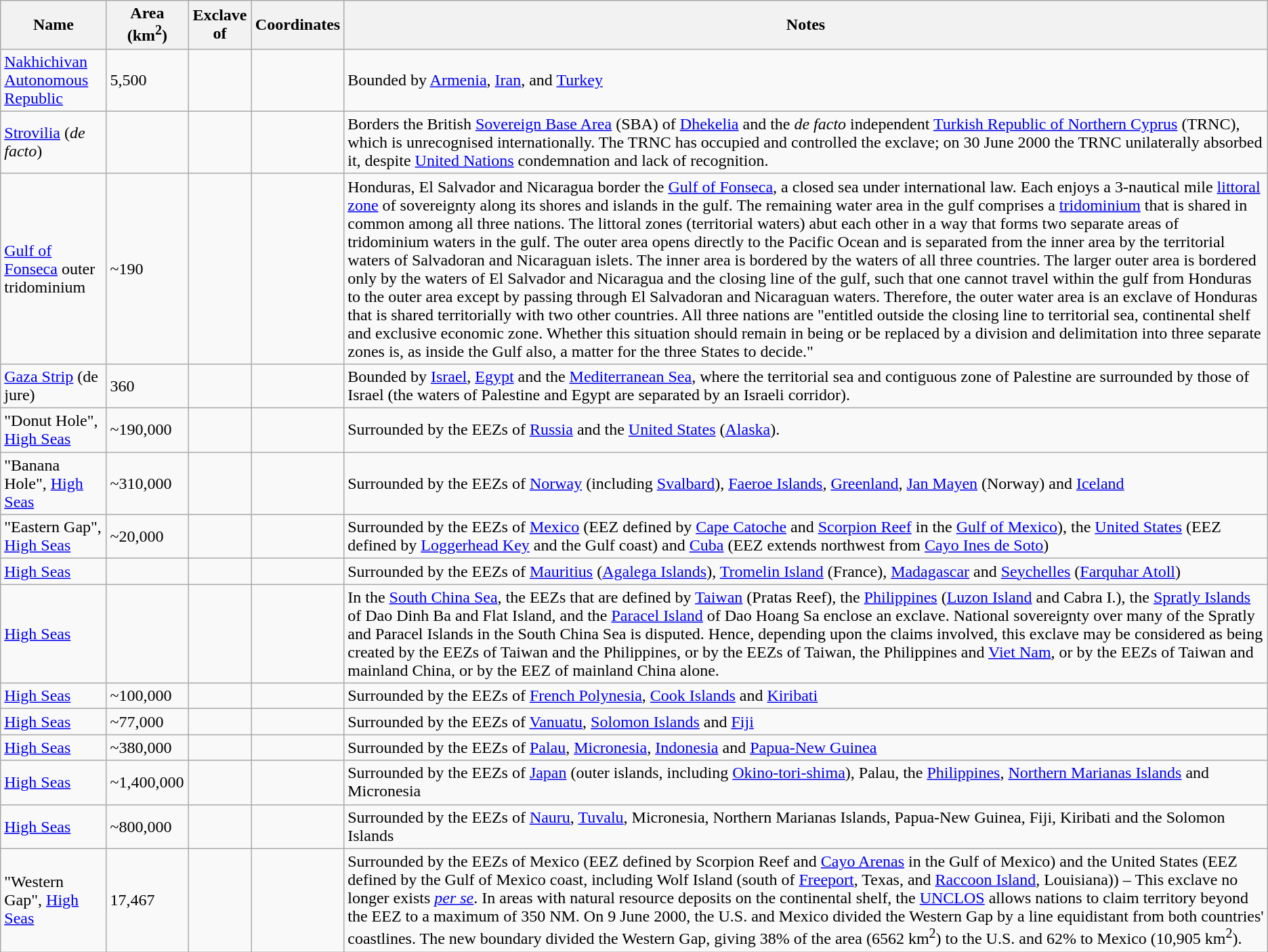<table class="wikitable sortable" style="text-align:left; border:1px;; cellpadding:5; cellspacing:0;">
<tr>
<th>Name</th>
<th data-sort-type="number">Area (km<sup>2</sup>)</th>
<th>Exclave of</th>
<th>Coordinates</th>
<th>Notes</th>
</tr>
<tr>
<td><a href='#'>Nakhichivan Autonomous Republic</a></td>
<td>5,500</td>
<td></td>
<td></td>
<td>Bounded by <a href='#'>Armenia</a>, <a href='#'>Iran</a>, and <a href='#'>Turkey</a></td>
</tr>
<tr>
<td><a href='#'>Strovilia</a> (<em>de facto</em>)</td>
<td></td>
<td></td>
<td></td>
<td>Borders the British <a href='#'>Sovereign Base Area</a> (SBA) of <a href='#'>Dhekelia</a> and the <em>de facto</em> independent <a href='#'>Turkish Republic of Northern Cyprus</a> (TRNC), which is unrecognised internationally. The TRNC has occupied and controlled the exclave; on 30 June 2000 the TRNC unilaterally absorbed it, despite <a href='#'>United Nations</a> condemnation and lack of recognition.</td>
</tr>
<tr>
<td><a href='#'>Gulf of Fonseca</a> outer tridominium</td>
<td>~190</td>
<td></td>
<td></td>
<td>Honduras, El Salvador and Nicaragua border the <a href='#'>Gulf of Fonseca</a>, a closed sea under international law. Each enjoys a 3-nautical mile <a href='#'>littoral zone</a> of sovereignty along its shores and islands in the gulf. The remaining water area in the gulf comprises a <a href='#'>tridominium</a> that is shared in common among all three nations. The littoral zones (territorial waters) abut each other in a way that forms two separate areas of tridominium waters in the gulf. The outer area opens directly to the Pacific Ocean and is separated from the inner area by the territorial waters of Salvadoran and Nicaraguan islets. The inner area is bordered by the waters of all three countries. The larger outer area is bordered only by the waters of El Salvador and Nicaragua and the closing line of the gulf, such that one cannot travel within the gulf from Honduras to the outer area except by passing through El Salvadoran and Nicaraguan waters. Therefore, the outer water area is an exclave of Honduras that is shared territorially with two other countries.  All three nations are "entitled outside the closing line to territorial sea, continental shelf and exclusive economic zone. Whether this situation should remain in being or be replaced by a division and delimitation into three separate zones is, as inside the Gulf also, a matter for the three States to decide."</td>
</tr>
<tr>
<td><a href='#'>Gaza Strip</a> (de jure)</td>
<td>360</td>
<td></td>
<td></td>
<td>Bounded by <a href='#'>Israel</a>, <a href='#'>Egypt</a> and the <a href='#'>Mediterranean Sea</a>, where the territorial sea and contiguous zone of Palestine are surrounded by those of Israel (the waters of Palestine and Egypt are separated by an Israeli corridor).</td>
</tr>
<tr>
<td>"Donut Hole", <a href='#'>High Seas</a></td>
<td>~190,000</td>
<td></td>
<td></td>
<td>Surrounded by the EEZs of <a href='#'>Russia</a> and the <a href='#'>United States</a> (<a href='#'>Alaska</a>).</td>
</tr>
<tr>
<td>"Banana Hole", <a href='#'>High Seas</a></td>
<td>~310,000</td>
<td></td>
<td></td>
<td>Surrounded by the EEZs of <a href='#'>Norway</a> (including <a href='#'>Svalbard</a>), <a href='#'>Faeroe Islands</a>, <a href='#'>Greenland</a>, <a href='#'>Jan Mayen</a> (Norway) and <a href='#'>Iceland</a></td>
</tr>
<tr>
<td>"Eastern Gap", <a href='#'>High Seas</a></td>
<td>~20,000</td>
<td></td>
<td></td>
<td>Surrounded by the EEZs of <a href='#'>Mexico</a> (EEZ defined by <a href='#'>Cape Catoche</a> and <a href='#'>Scorpion Reef</a> in the <a href='#'>Gulf of Mexico</a>), the <a href='#'>United States</a> (EEZ defined by <a href='#'>Loggerhead Key</a> and the Gulf coast) and <a href='#'>Cuba</a> (EEZ extends northwest from <a href='#'>Cayo Ines de Soto</a>)</td>
</tr>
<tr>
<td><a href='#'>High Seas</a></td>
<td></td>
<td></td>
<td></td>
<td>Surrounded by the EEZs of <a href='#'>Mauritius</a> (<a href='#'>Agalega Islands</a>), <a href='#'>Tromelin Island</a> (France), <a href='#'>Madagascar</a> and <a href='#'>Seychelles</a> (<a href='#'>Farquhar Atoll</a>)</td>
</tr>
<tr>
<td><a href='#'>High Seas</a></td>
<td></td>
<td></td>
<td></td>
<td>In the <a href='#'>South China Sea</a>, the EEZs that are defined by <a href='#'>Taiwan</a> (Pratas Reef), the <a href='#'>Philippines</a> (<a href='#'>Luzon Island</a> and Cabra I.), the <a href='#'>Spratly Islands</a> of Dao Dinh Ba and Flat Island, and the <a href='#'>Paracel Island</a> of Dao Hoang Sa enclose an exclave. National sovereignty over many of the Spratly and Paracel Islands in the South China Sea is disputed. Hence, depending upon the claims involved, this exclave may be considered as being created by the EEZs of Taiwan and the Philippines, or by the EEZs of Taiwan, the Philippines and <a href='#'>Viet Nam</a>, or by the EEZs of Taiwan and mainland China, or by the EEZ of mainland China alone.</td>
</tr>
<tr>
<td><a href='#'>High Seas</a></td>
<td>~100,000</td>
<td></td>
<td></td>
<td>Surrounded by the EEZs of <a href='#'>French Polynesia</a>, <a href='#'>Cook Islands</a> and <a href='#'>Kiribati</a></td>
</tr>
<tr>
<td><a href='#'>High Seas</a></td>
<td>~77,000</td>
<td></td>
<td></td>
<td>Surrounded by the EEZs of <a href='#'>Vanuatu</a>, <a href='#'>Solomon Islands</a> and <a href='#'>Fiji</a></td>
</tr>
<tr>
<td><a href='#'>High Seas</a></td>
<td>~380,000</td>
<td></td>
<td></td>
<td>Surrounded by the EEZs of <a href='#'>Palau</a>, <a href='#'>Micronesia</a>, <a href='#'>Indonesia</a> and <a href='#'>Papua-New Guinea</a></td>
</tr>
<tr>
<td><a href='#'>High Seas</a></td>
<td>~1,400,000</td>
<td></td>
<td></td>
<td>Surrounded by the EEZs of <a href='#'>Japan</a> (outer islands, including <a href='#'>Okino-tori-shima</a>), Palau, the <a href='#'>Philippines</a>, <a href='#'>Northern Marianas Islands</a> and Micronesia</td>
</tr>
<tr>
<td><a href='#'>High Seas</a></td>
<td>~800,000</td>
<td></td>
<td></td>
<td>Surrounded by the EEZs of <a href='#'>Nauru</a>, <a href='#'>Tuvalu</a>, Micronesia, Northern Marianas Islands, Papua-New Guinea, Fiji, Kiribati and the Solomon Islands</td>
</tr>
<tr>
<td>"Western Gap", <a href='#'>High Seas</a></td>
<td>17,467</td>
<td></td>
<td></td>
<td>Surrounded by the EEZs of Mexico (EEZ defined by Scorpion Reef and <a href='#'>Cayo Arenas</a> in the Gulf of Mexico) and the United States (EEZ defined by the Gulf of Mexico coast, including Wolf Island (south of <a href='#'>Freeport</a>, Texas, and <a href='#'>Raccoon Island</a>, Louisiana)) – This exclave no longer exists <em><a href='#'>per se</a></em>. In areas with natural resource deposits on the continental shelf, the <a href='#'>UNCLOS</a> allows nations to claim territory beyond the EEZ to a maximum of 350 NM. On 9 June 2000, the U.S. and Mexico divided the Western Gap by a line equidistant from both countries' coastlines. The new boundary divided the Western Gap, giving 38% of the area (6562 km<sup>2</sup>) to the U.S. and 62% to Mexico (10,905 km<sup>2</sup>).</td>
</tr>
</table>
